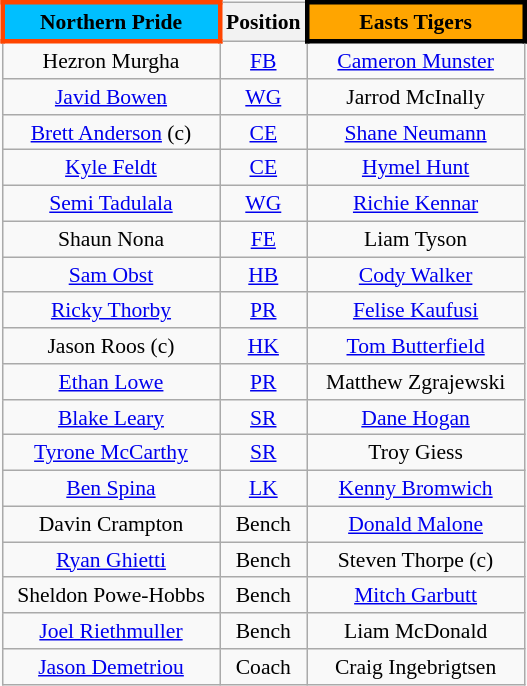<table class="wikitable" style="float:right; font-size:90%; text-align:center; margin-left:1em;">
<tr style="background:#f03;">
<th align="centre" width="136" style="border: 3px solid #FF4500; background: #00BFFF; color: black">Northern Pride</th>
<th style="width:40px;">Position</th>
<th align="centre" width="136" style="border: 3px solid black; background: orange; color: black">Easts Tigers</th>
</tr>
<tr>
<td>Hezron Murgha</td>
<td><a href='#'>FB</a></td>
<td><a href='#'>Cameron Munster</a></td>
</tr>
<tr>
<td><a href='#'>Javid Bowen</a></td>
<td><a href='#'>WG</a></td>
<td>Jarrod McInally</td>
</tr>
<tr>
<td><a href='#'>Brett Anderson</a> (c)</td>
<td><a href='#'>CE</a></td>
<td><a href='#'>Shane Neumann</a></td>
</tr>
<tr>
<td><a href='#'>Kyle Feldt</a></td>
<td><a href='#'>CE</a></td>
<td><a href='#'>Hymel Hunt</a></td>
</tr>
<tr>
<td><a href='#'>Semi Tadulala</a></td>
<td><a href='#'>WG</a></td>
<td><a href='#'>Richie Kennar</a></td>
</tr>
<tr>
<td>Shaun Nona</td>
<td><a href='#'>FE</a></td>
<td>Liam Tyson</td>
</tr>
<tr>
<td><a href='#'>Sam Obst</a></td>
<td><a href='#'>HB</a></td>
<td><a href='#'>Cody Walker</a></td>
</tr>
<tr>
<td><a href='#'>Ricky Thorby</a></td>
<td><a href='#'>PR</a></td>
<td><a href='#'>Felise Kaufusi</a></td>
</tr>
<tr>
<td>Jason Roos (c)</td>
<td><a href='#'>HK</a></td>
<td><a href='#'>Tom Butterfield</a></td>
</tr>
<tr>
<td><a href='#'>Ethan Lowe</a></td>
<td><a href='#'>PR</a></td>
<td>Matthew Zgrajewski</td>
</tr>
<tr>
<td><a href='#'>Blake Leary</a></td>
<td><a href='#'>SR</a></td>
<td><a href='#'>Dane Hogan</a></td>
</tr>
<tr>
<td><a href='#'>Tyrone McCarthy</a></td>
<td><a href='#'>SR</a></td>
<td>Troy Giess</td>
</tr>
<tr>
<td><a href='#'>Ben Spina</a></td>
<td><a href='#'>LK</a></td>
<td><a href='#'>Kenny Bromwich</a></td>
</tr>
<tr>
<td>Davin Crampton</td>
<td>Bench</td>
<td><a href='#'>Donald Malone</a></td>
</tr>
<tr>
<td><a href='#'>Ryan Ghietti</a></td>
<td>Bench</td>
<td>Steven Thorpe (c)</td>
</tr>
<tr>
<td>Sheldon Powe-Hobbs</td>
<td>Bench</td>
<td><a href='#'>Mitch Garbutt</a></td>
</tr>
<tr>
<td><a href='#'>Joel Riethmuller</a></td>
<td>Bench</td>
<td>Liam McDonald</td>
</tr>
<tr>
<td><a href='#'>Jason Demetriou</a></td>
<td>Coach</td>
<td>Craig Ingebrigtsen</td>
</tr>
</table>
